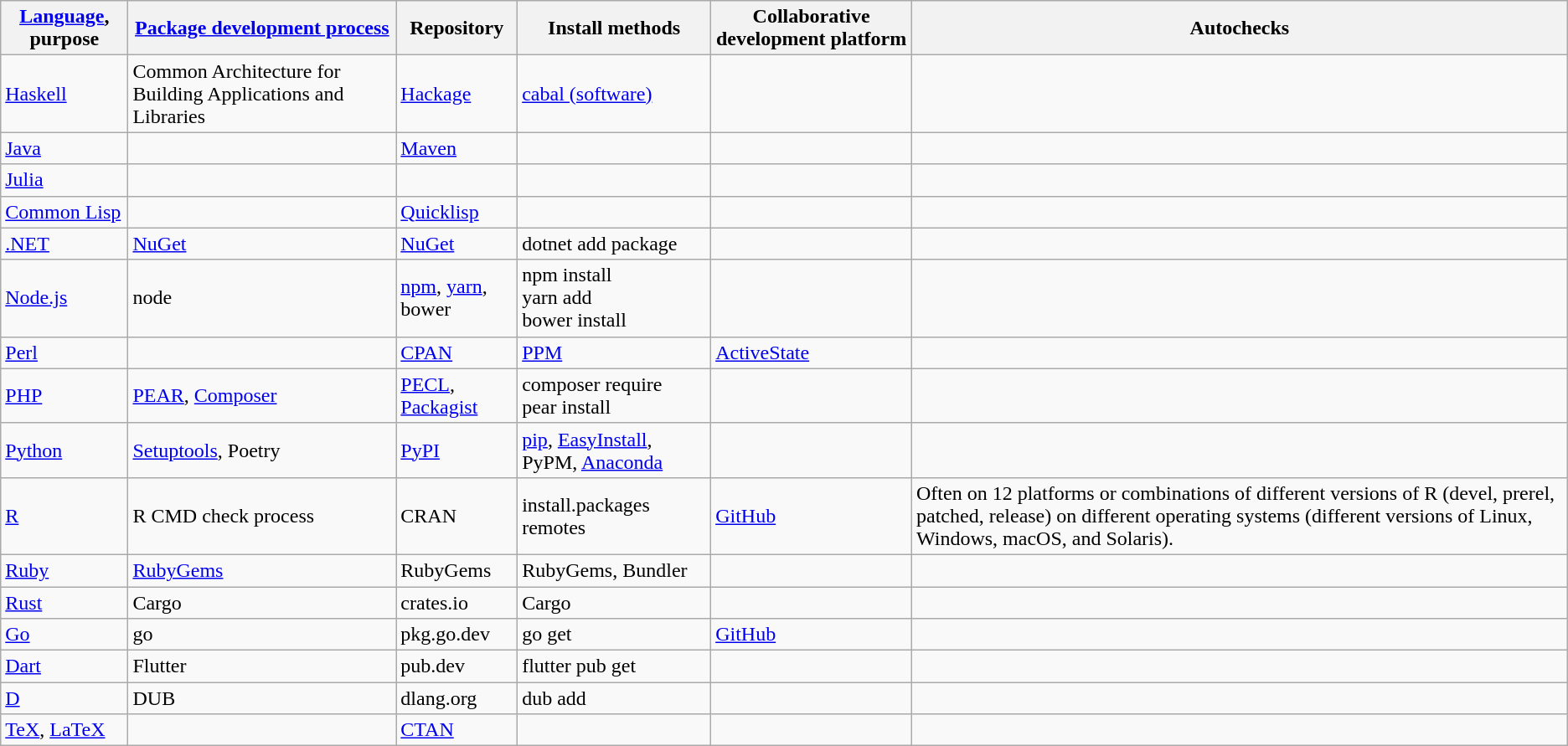<table class="wikitable">
<tr>
<th><a href='#'>Language</a>, purpose</th>
<th><a href='#'>Package development process</a></th>
<th>Repository</th>
<th>Install methods</th>
<th>Collaborative development platform</th>
<th>Autochecks</th>
</tr>
<tr>
<td><a href='#'>Haskell</a></td>
<td>Common Architecture for Building Applications and Libraries</td>
<td><a href='#'>Hackage</a></td>
<td><a href='#'>cabal (software)</a></td>
<td></td>
<td></td>
</tr>
<tr>
<td><a href='#'>Java</a></td>
<td></td>
<td><a href='#'>Maven</a></td>
<td></td>
<td></td>
<td></td>
</tr>
<tr>
<td><a href='#'>Julia</a></td>
<td></td>
<td></td>
<td></td>
<td></td>
<td></td>
</tr>
<tr>
<td><a href='#'>Common Lisp</a></td>
<td></td>
<td><a href='#'>Quicklisp</a></td>
<td></td>
<td></td>
<td></td>
</tr>
<tr>
<td><a href='#'>.NET</a></td>
<td><a href='#'>NuGet</a></td>
<td><a href='#'>NuGet</a></td>
<td>dotnet add package <package></td>
<td></td>
<td></td>
</tr>
<tr>
<td><a href='#'>Node.js</a></td>
<td>node</td>
<td><a href='#'>npm</a>, <a href='#'>yarn</a>, bower</td>
<td>npm install <package><br>yarn add <package><br>bower install <package></td>
<td></td>
<td></td>
</tr>
<tr>
<td><a href='#'>Perl</a></td>
<td></td>
<td><a href='#'>CPAN</a></td>
<td><a href='#'>PPM</a></td>
<td><a href='#'>ActiveState</a></td>
<td></td>
</tr>
<tr>
<td><a href='#'>PHP</a></td>
<td><a href='#'>PEAR</a>, <a href='#'>Composer</a></td>
<td><a href='#'>PECL</a>, <a href='#'>Packagist</a></td>
<td>composer require <package><br>pear install <package></td>
<td></td>
<td></td>
</tr>
<tr>
<td><a href='#'>Python</a></td>
<td><a href='#'>Setuptools</a>, Poetry</td>
<td><a href='#'>PyPI</a></td>
<td><a href='#'>pip</a>, <a href='#'>EasyInstall</a>, PyPM, <a href='#'>Anaconda</a></td>
<td></td>
<td></td>
</tr>
<tr>
<td><a href='#'>R</a></td>
<td>R CMD check process</td>
<td>CRAN</td>
<td>install.packages<br>remotes</td>
<td><a href='#'>GitHub</a></td>
<td>Often on 12 platforms or combinations of different versions of R (devel, prerel, patched, release) on different operating systems (different versions of Linux, Windows, macOS, and Solaris).</td>
</tr>
<tr>
<td><a href='#'>Ruby</a></td>
<td><a href='#'>RubyGems</a></td>
<td>RubyGems</td>
<td>RubyGems, Bundler</td>
<td></td>
<td></td>
</tr>
<tr>
<td><a href='#'>Rust</a></td>
<td>Cargo</td>
<td>crates.io</td>
<td>Cargo</td>
<td></td>
<td></td>
</tr>
<tr>
<td><a href='#'>Go</a></td>
<td>go</td>
<td>pkg.go.dev</td>
<td>go get <package></td>
<td><a href='#'>GitHub</a></td>
<td></td>
</tr>
<tr>
<td><a href='#'>Dart</a></td>
<td>Flutter</td>
<td>pub.dev</td>
<td>flutter pub get <package></td>
<td></td>
<td></td>
</tr>
<tr>
<td><a href='#'>D</a></td>
<td>DUB</td>
<td>dlang.org</td>
<td>dub add <package></td>
<td></td>
<td></td>
</tr>
<tr>
<td><a href='#'>TeX</a>, <a href='#'>LaTeX</a></td>
<td></td>
<td><a href='#'>CTAN</a></td>
<td></td>
<td></td>
<td></td>
</tr>
</table>
